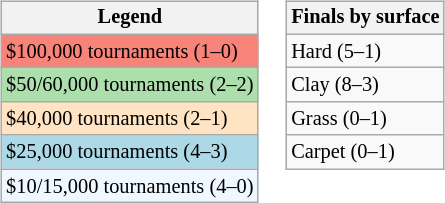<table>
<tr valign=top>
<td><br><table class=wikitable style=font-size:85%;>
<tr>
<th>Legend</th>
</tr>
<tr style="background:#f88379;">
<td>$100,000 tournaments (1–0)</td>
</tr>
<tr style="background:#addfad;">
<td>$50/60,000 tournaments (2–2)</td>
</tr>
<tr style="background:#ffe4c4;">
<td>$40,000 tournaments (2–1)</td>
</tr>
<tr style="background:lightblue;">
<td>$25,000 tournaments (4–3)</td>
</tr>
<tr style="background:#f0f8ff;">
<td>$10/15,000 tournaments (4–0)</td>
</tr>
</table>
</td>
<td><br><table class=wikitable style=font-size:85%;>
<tr>
<th>Finals by surface</th>
</tr>
<tr>
<td>Hard (5–1)</td>
</tr>
<tr>
<td>Clay (8–3)</td>
</tr>
<tr>
<td>Grass (0–1)</td>
</tr>
<tr>
<td>Carpet (0–1)</td>
</tr>
</table>
</td>
</tr>
</table>
